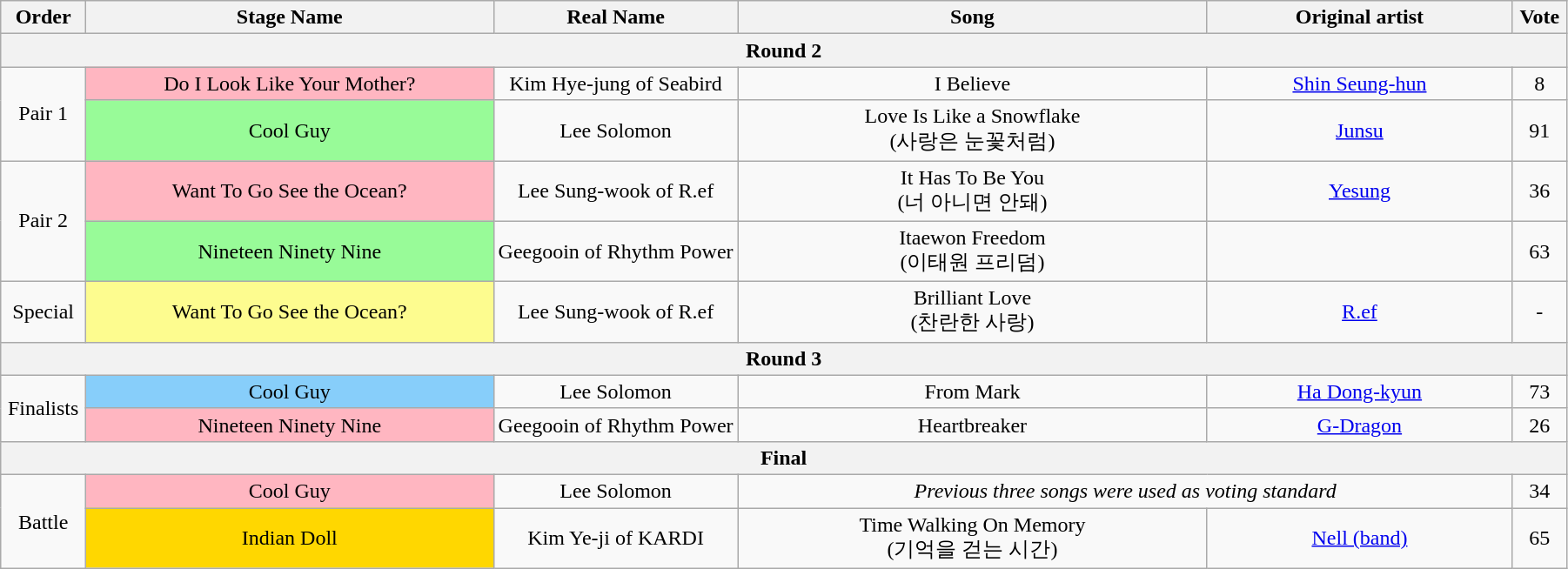<table class="wikitable" style="text-align:center; width:95%;">
<tr>
<th style="width:1%">Order</th>
<th style="width:20%;">Stage Name</th>
<th style="width:12%">Real Name</th>
<th style="width:23%;">Song</th>
<th style="width:15%;">Original artist</th>
<th style="width:1%;">Vote</th>
</tr>
<tr>
<th colspan=6>Round 2</th>
</tr>
<tr>
<td rowspan=2>Pair 1</td>
<td bgcolor="lightpink">Do I Look Like Your Mother?</td>
<td>Kim Hye-jung of Seabird</td>
<td>I Believe</td>
<td><a href='#'>Shin Seung-hun</a></td>
<td>8</td>
</tr>
<tr>
<td bgcolor="palegreen">Cool Guy</td>
<td>Lee Solomon</td>
<td>Love Is Like a Snowflake<br>(사랑은 눈꽃처럼)</td>
<td><a href='#'>Junsu</a></td>
<td>91</td>
</tr>
<tr>
<td rowspan=2>Pair 2</td>
<td bgcolor="lightpink">Want To Go See the Ocean?</td>
<td>Lee Sung-wook of R.ef</td>
<td>It Has To Be You<br>(너 아니면 안돼)</td>
<td><a href='#'>Yesung</a></td>
<td>36</td>
</tr>
<tr>
<td bgcolor="palegreen">Nineteen Ninety Nine</td>
<td>Geegooin of Rhythm Power</td>
<td>Itaewon Freedom<br>(이태원 프리덤)</td>
<td></td>
<td>63</td>
</tr>
<tr>
<td>Special</td>
<td bgcolor="#FDFC8F">Want To Go See the Ocean?</td>
<td>Lee Sung-wook of R.ef</td>
<td>Brilliant Love<br>(찬란한 사랑)</td>
<td><a href='#'>R.ef</a></td>
<td>-</td>
</tr>
<tr>
<th colspan=6>Round 3</th>
</tr>
<tr>
<td rowspan=2>Finalists</td>
<td bgcolor="lightskyblue">Cool Guy</td>
<td>Lee Solomon</td>
<td>From Mark</td>
<td><a href='#'>Ha Dong-kyun</a></td>
<td>73</td>
</tr>
<tr>
<td bgcolor="lightpink">Nineteen Ninety Nine</td>
<td>Geegooin of Rhythm Power</td>
<td>Heartbreaker</td>
<td><a href='#'>G-Dragon</a></td>
<td>26</td>
</tr>
<tr>
<th colspan=6>Final</th>
</tr>
<tr>
<td rowspan=2>Battle</td>
<td bgcolor="lightpink">Cool Guy</td>
<td>Lee Solomon</td>
<td colspan=2><em>Previous three songs were used as voting standard</em></td>
<td>34</td>
</tr>
<tr>
<td bgcolor="gold">Indian Doll</td>
<td>Kim Ye-ji of KARDI</td>
<td>Time Walking On Memory<br>(기억을 걷는 시간)</td>
<td><a href='#'>Nell (band)</a></td>
<td>65</td>
</tr>
</table>
